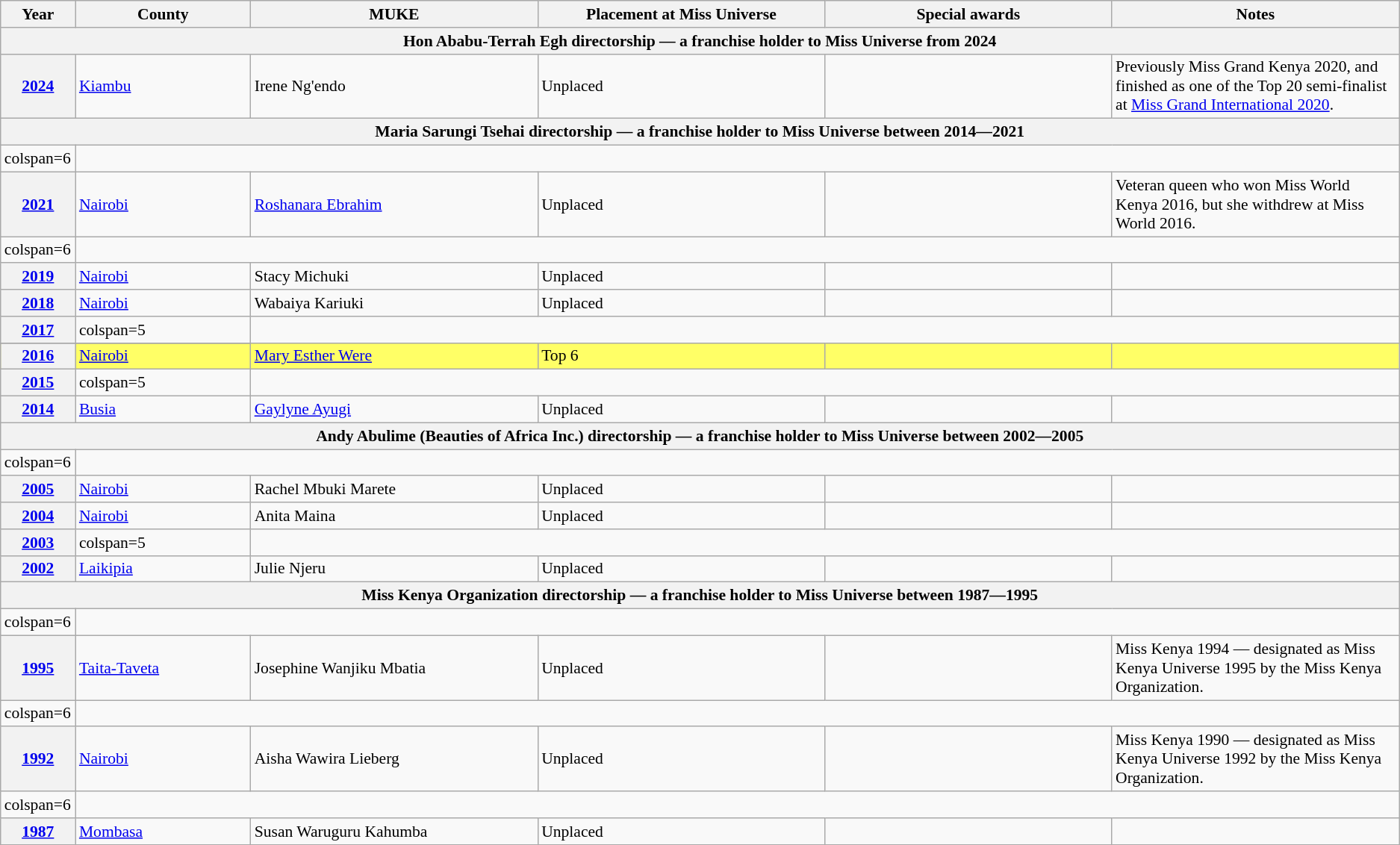<table class="wikitable " style="font-size: 90%;">
<tr>
<th width="60">Year</th>
<th width="150">County</th>
<th width="250">MUKE</th>
<th width="250">Placement at Miss Universe</th>
<th width="250">Special awards</th>
<th width="250">Notes</th>
</tr>
<tr>
<th colspan="6">Hon Ababu-Terrah Egh directorship — a franchise holder to Miss Universe from 2024</th>
</tr>
<tr>
<th><a href='#'>2024</a></th>
<td><a href='#'>Kiambu</a></td>
<td>Irene Ng'endo</td>
<td>Unplaced</td>
<td></td>
<td>Previously Miss Grand Kenya 2020, and finished as one of the Top 20 semi-finalist at <a href='#'>Miss Grand International 2020</a>.</td>
</tr>
<tr>
<th colspan="6">Maria Sarungi Tsehai directorship — a franchise holder to Miss Universe between 2014―2021</th>
</tr>
<tr>
<td>colspan=6 </td>
</tr>
<tr>
<th><a href='#'>2021</a></th>
<td><a href='#'>Nairobi</a></td>
<td><a href='#'>Roshanara Ebrahim</a></td>
<td>Unplaced</td>
<td></td>
<td>Veteran queen who won Miss World Kenya 2016, but she withdrew at Miss World 2016.</td>
</tr>
<tr>
<td>colspan=6 </td>
</tr>
<tr>
<th><a href='#'>2019</a></th>
<td><a href='#'>Nairobi</a></td>
<td>Stacy Michuki</td>
<td>Unplaced</td>
<td></td>
<td></td>
</tr>
<tr>
<th><a href='#'>2018</a></th>
<td><a href='#'>Nairobi</a></td>
<td>Wabaiya Kariuki</td>
<td>Unplaced</td>
<td></td>
<td></td>
</tr>
<tr>
<th><a href='#'>2017</a></th>
<td>colspan=5 </td>
</tr>
<tr>
</tr>
<tr style="background-color:#FFFF66">
<th><a href='#'>2016</a></th>
<td><a href='#'>Nairobi</a></td>
<td><a href='#'>Mary Esther Were</a></td>
<td>Top 6</td>
<td></td>
<td></td>
</tr>
<tr>
<th><a href='#'>2015</a></th>
<td>colspan=5 </td>
</tr>
<tr>
<th><a href='#'>2014</a></th>
<td><a href='#'>Busia</a></td>
<td><a href='#'>Gaylyne Ayugi</a>  </td>
<td>Unplaced</td>
<td></td>
<td></td>
</tr>
<tr>
<th colspan="6">Andy Abulime (Beauties of Africa Inc.) directorship — a franchise holder to Miss Universe between 2002―2005</th>
</tr>
<tr>
<td>colspan=6 </td>
</tr>
<tr>
<th><a href='#'>2005</a></th>
<td><a href='#'>Nairobi</a></td>
<td>Rachel Mbuki Marete</td>
<td>Unplaced</td>
<td></td>
<td></td>
</tr>
<tr>
<th><a href='#'>2004</a></th>
<td><a href='#'>Nairobi</a></td>
<td>Anita Maina</td>
<td>Unplaced</td>
<td></td>
<td></td>
</tr>
<tr>
<th><a href='#'>2003</a></th>
<td>colspan=5 </td>
</tr>
<tr>
<th><a href='#'>2002</a></th>
<td><a href='#'>Laikipia</a></td>
<td>Julie Njeru</td>
<td>Unplaced</td>
<td></td>
<td></td>
</tr>
<tr>
<th colspan="6">Miss Kenya Organization directorship — a franchise holder to Miss Universe between 1987―1995</th>
</tr>
<tr>
<td>colspan=6 </td>
</tr>
<tr>
<th><a href='#'>1995</a></th>
<td><a href='#'>Taita-Taveta</a></td>
<td>Josephine Wanjiku Mbatia</td>
<td>Unplaced</td>
<td></td>
<td>Miss Kenya 1994 — designated as Miss Kenya Universe 1995 by the Miss Kenya Organization.</td>
</tr>
<tr>
<td>colspan=6 </td>
</tr>
<tr>
<th><a href='#'>1992</a></th>
<td><a href='#'>Nairobi</a></td>
<td>Aisha Wawira Lieberg</td>
<td>Unplaced</td>
<td></td>
<td>Miss Kenya 1990 — designated as Miss Kenya Universe 1992 by the Miss Kenya Organization.</td>
</tr>
<tr>
<td>colspan=6 </td>
</tr>
<tr>
<th><a href='#'>1987</a></th>
<td><a href='#'>Mombasa</a></td>
<td>Susan Waruguru Kahumba</td>
<td>Unplaced</td>
<td></td>
<td></td>
</tr>
<tr>
</tr>
</table>
